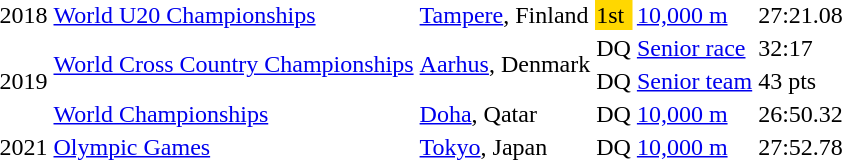<table>
<tr>
<td>2018</td>
<td><a href='#'>World U20 Championships</a></td>
<td><a href='#'>Tampere</a>, Finland</td>
<td bgcolor=gold>1st</td>
<td><a href='#'>10,000 m</a></td>
<td>27:21.08 <strong></strong></td>
</tr>
<tr>
<td rowspan=3>2019</td>
<td rowspan=2><a href='#'>World Cross Country Championships</a></td>
<td rowspan=2><a href='#'>Aarhus</a>, Denmark</td>
<td>DQ</td>
<td><a href='#'>Senior race</a></td>
<td>32:17</td>
</tr>
<tr>
<td>DQ</td>
<td><a href='#'>Senior team</a></td>
<td>43 pts</td>
</tr>
<tr>
<td><a href='#'>World Championships</a></td>
<td><a href='#'>Doha</a>, Qatar</td>
<td>DQ</td>
<td><a href='#'>10,000 m</a></td>
<td>26:50.32</td>
</tr>
<tr>
<td>2021</td>
<td><a href='#'>Olympic Games</a></td>
<td><a href='#'>Tokyo</a>, Japan</td>
<td>DQ</td>
<td><a href='#'>10,000 m</a></td>
<td>27:52.78</td>
</tr>
</table>
